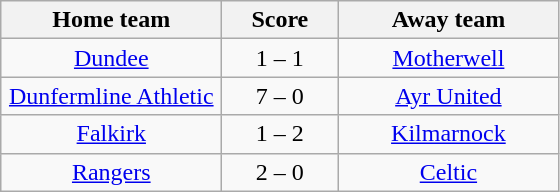<table class="wikitable" style="text-align: center">
<tr>
<th width=140>Home team</th>
<th width=70>Score</th>
<th width=140>Away team</th>
</tr>
<tr>
<td><a href='#'>Dundee</a></td>
<td>1 – 1</td>
<td><a href='#'>Motherwell</a></td>
</tr>
<tr>
<td><a href='#'>Dunfermline Athletic</a></td>
<td>7 – 0</td>
<td><a href='#'>Ayr United</a></td>
</tr>
<tr>
<td><a href='#'>Falkirk</a></td>
<td>1 – 2</td>
<td><a href='#'>Kilmarnock</a></td>
</tr>
<tr>
<td><a href='#'>Rangers</a></td>
<td>2 – 0</td>
<td><a href='#'>Celtic</a></td>
</tr>
</table>
